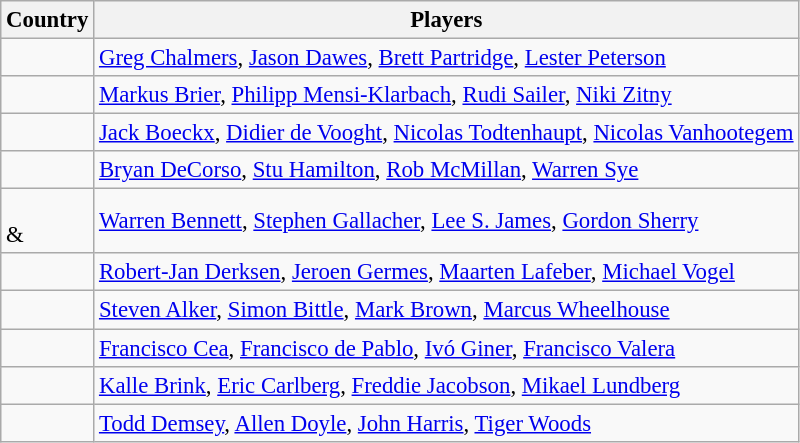<table class="wikitable" style="font-size:95%;">
<tr>
<th>Country</th>
<th>Players</th>
</tr>
<tr>
<td></td>
<td><a href='#'>Greg Chalmers</a>, <a href='#'>Jason Dawes</a>, <a href='#'>Brett Partridge</a>, <a href='#'>Lester Peterson</a></td>
</tr>
<tr>
<td></td>
<td><a href='#'>Markus Brier</a>, <a href='#'>Philipp Mensi-Klarbach</a>, <a href='#'>Rudi Sailer</a>, <a href='#'>Niki Zitny</a></td>
</tr>
<tr>
<td></td>
<td><a href='#'>Jack Boeckx</a>, <a href='#'>Didier de Vooght</a>, <a href='#'>Nicolas Todtenhaupt</a>, <a href='#'>Nicolas Vanhootegem</a></td>
</tr>
<tr>
<td></td>
<td><a href='#'>Bryan DeCorso</a>, <a href='#'>Stu Hamilton</a>, <a href='#'>Rob McMillan</a>, <a href='#'>Warren Sye</a></td>
</tr>
<tr>
<td><br>& </td>
<td><a href='#'>Warren Bennett</a>, <a href='#'>Stephen Gallacher</a>, <a href='#'>Lee S. James</a>, <a href='#'>Gordon Sherry</a></td>
</tr>
<tr>
<td></td>
<td><a href='#'>Robert-Jan Derksen</a>, <a href='#'>Jeroen Germes</a>, <a href='#'>Maarten Lafeber</a>, <a href='#'>Michael Vogel</a></td>
</tr>
<tr>
<td></td>
<td><a href='#'>Steven Alker</a>, <a href='#'>Simon Bittle</a>, <a href='#'>Mark Brown</a>, <a href='#'>Marcus Wheelhouse</a></td>
</tr>
<tr>
<td></td>
<td><a href='#'>Francisco Cea</a>, <a href='#'>Francisco de Pablo</a>, <a href='#'>Ivó Giner</a>, <a href='#'>Francisco Valera</a></td>
</tr>
<tr>
<td></td>
<td><a href='#'>Kalle Brink</a>, <a href='#'>Eric Carlberg</a>, <a href='#'>Freddie Jacobson</a>, <a href='#'>Mikael Lundberg</a></td>
</tr>
<tr>
<td></td>
<td><a href='#'>Todd Demsey</a>, <a href='#'>Allen Doyle</a>, <a href='#'>John Harris</a>, <a href='#'>Tiger Woods</a></td>
</tr>
</table>
